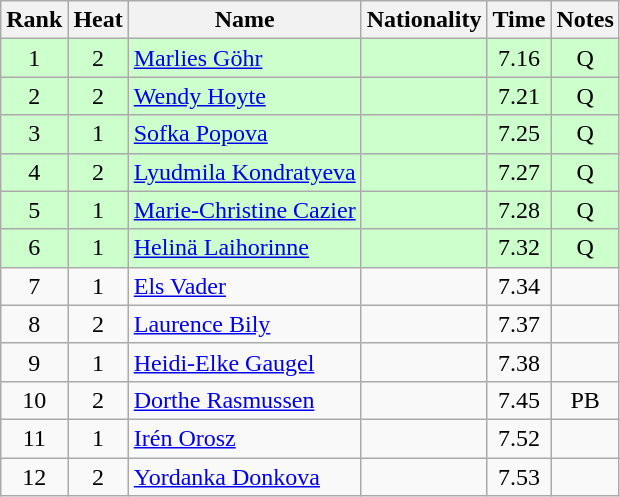<table class="wikitable sortable" style="text-align:center">
<tr>
<th>Rank</th>
<th>Heat</th>
<th>Name</th>
<th>Nationality</th>
<th>Time</th>
<th>Notes</th>
</tr>
<tr bgcolor=ccffcc>
<td>1</td>
<td>2</td>
<td align="left"><a href='#'>Marlies Göhr</a></td>
<td align=left></td>
<td>7.16</td>
<td>Q</td>
</tr>
<tr bgcolor=ccffcc>
<td>2</td>
<td>2</td>
<td align="left"><a href='#'>Wendy Hoyte</a></td>
<td align=left></td>
<td>7.21</td>
<td>Q</td>
</tr>
<tr bgcolor=ccffcc>
<td>3</td>
<td>1</td>
<td align="left"><a href='#'>Sofka Popova</a></td>
<td align=left></td>
<td>7.25</td>
<td>Q</td>
</tr>
<tr bgcolor=ccffcc>
<td>4</td>
<td>2</td>
<td align="left"><a href='#'>Lyudmila Kondratyeva</a></td>
<td align=left></td>
<td>7.27</td>
<td>Q</td>
</tr>
<tr bgcolor=ccffcc>
<td>5</td>
<td>1</td>
<td align="left"><a href='#'>Marie-Christine Cazier</a></td>
<td align=left></td>
<td>7.28</td>
<td>Q</td>
</tr>
<tr bgcolor=ccffcc>
<td>6</td>
<td>1</td>
<td align="left"><a href='#'>Helinä Laihorinne</a></td>
<td align=left></td>
<td>7.32</td>
<td>Q</td>
</tr>
<tr>
<td>7</td>
<td>1</td>
<td align="left"><a href='#'>Els Vader</a></td>
<td align=left></td>
<td>7.34</td>
<td></td>
</tr>
<tr>
<td>8</td>
<td>2</td>
<td align="left"><a href='#'>Laurence Bily</a></td>
<td align=left></td>
<td>7.37</td>
<td></td>
</tr>
<tr>
<td>9</td>
<td>1</td>
<td align="left"><a href='#'>Heidi-Elke Gaugel</a></td>
<td align=left></td>
<td>7.38</td>
<td></td>
</tr>
<tr>
<td>10</td>
<td>2</td>
<td align="left"><a href='#'>Dorthe Rasmussen</a></td>
<td align=left></td>
<td>7.45</td>
<td>PB</td>
</tr>
<tr>
<td>11</td>
<td>1</td>
<td align="left"><a href='#'>Irén Orosz</a></td>
<td align=left></td>
<td>7.52</td>
<td></td>
</tr>
<tr>
<td>12</td>
<td>2</td>
<td align="left"><a href='#'>Yordanka Donkova</a></td>
<td align=left></td>
<td>7.53</td>
<td></td>
</tr>
</table>
